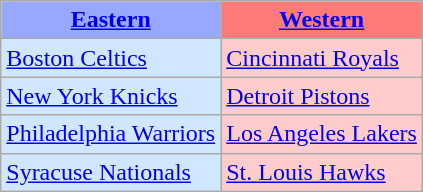<table class="wikitable">
<tr>
<th style="background-color: #99A8FF;"><a href='#'>Eastern</a></th>
<th style="background-color: #FF7B77;"><a href='#'>Western</a></th>
</tr>
<tr>
<td style="background-color: #D0E7FF;"><a href='#'>Boston Celtics</a></td>
<td style="background-color: #FFCCCC;"><a href='#'>Cincinnati Royals</a></td>
</tr>
<tr>
<td style="background-color: #D0E7FF;"><a href='#'>New York Knicks</a></td>
<td style="background-color: #FFCCCC;"><a href='#'>Detroit Pistons</a></td>
</tr>
<tr>
<td style="background-color: #D0E7FF;"><a href='#'>Philadelphia Warriors</a></td>
<td style="background-color: #FFCCCC;"><a href='#'>Los Angeles Lakers</a></td>
</tr>
<tr>
<td style="background-color: #D0E7FF;"><a href='#'>Syracuse Nationals</a></td>
<td style="background-color: #FFCCCC;"><a href='#'>St. Louis Hawks</a></td>
</tr>
</table>
